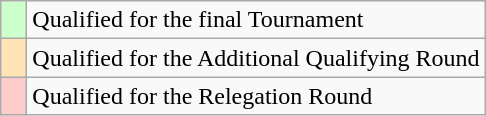<table class="wikitable">
<tr>
<td style="width:10px; background:#cfc;"></td>
<td>Qualified for the final Tournament</td>
</tr>
<tr>
<td style="width:10px; background:moccasin;"></td>
<td>Qualified for the Additional Qualifying Round</td>
</tr>
<tr>
<td style="width:10px; background:#fcc;"></td>
<td>Qualified for the Relegation Round</td>
</tr>
</table>
